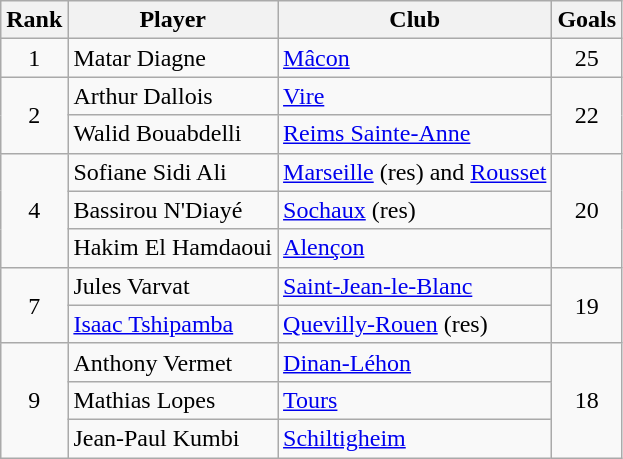<table class="wikitable" style="text-align:center">
<tr>
<th>Rank</th>
<th>Player</th>
<th>Club</th>
<th>Goals</th>
</tr>
<tr>
<td>1</td>
<td align=left> Matar Diagne</td>
<td align=left><a href='#'>Mâcon</a></td>
<td>25</td>
</tr>
<tr>
<td rowspan=2>2</td>
<td align=left> Arthur Dallois</td>
<td align=left><a href='#'>Vire</a></td>
<td rowspan=2>22</td>
</tr>
<tr>
<td align=left> Walid Bouabdelli</td>
<td align=left><a href='#'>Reims Sainte-Anne</a></td>
</tr>
<tr>
<td rowspan=3>4</td>
<td align=left> Sofiane Sidi Ali</td>
<td align=left><a href='#'>Marseille</a> (res) and <a href='#'>Rousset</a></td>
<td rowspan=3>20</td>
</tr>
<tr>
<td align=left> Bassirou N'Diayé</td>
<td align=left><a href='#'>Sochaux</a> (res)</td>
</tr>
<tr>
<td align=left> Hakim El Hamdaoui</td>
<td align=left><a href='#'>Alençon</a></td>
</tr>
<tr>
<td rowspan=2>7</td>
<td align=left> Jules Varvat</td>
<td align=left><a href='#'>Saint-Jean-le-Blanc</a></td>
<td rowspan=2>19</td>
</tr>
<tr>
<td align=left> <a href='#'>Isaac Tshipamba</a></td>
<td align=left><a href='#'>Quevilly-Rouen</a> (res)</td>
</tr>
<tr>
<td rowspan=3>9</td>
<td align=left> Anthony Vermet</td>
<td align=left><a href='#'>Dinan-Léhon</a></td>
<td rowspan=3>18</td>
</tr>
<tr>
<td align=left> Mathias Lopes</td>
<td align=left><a href='#'>Tours</a></td>
</tr>
<tr>
<td align=left> Jean-Paul Kumbi</td>
<td align=left><a href='#'>Schiltigheim</a></td>
</tr>
</table>
